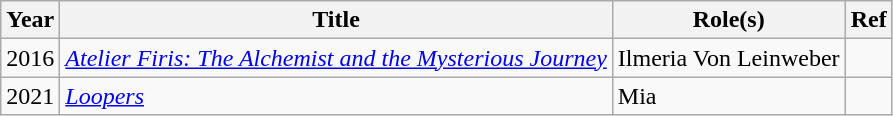<table class="wikitable">
<tr>
<th>Year</th>
<th>Title</th>
<th>Role(s)</th>
<th>Ref</th>
</tr>
<tr>
<td>2016</td>
<td><em><a href='#'>Atelier Firis: The Alchemist and the Mysterious Journey</a></em></td>
<td>Ilmeria Von Leinweber</td>
<td></td>
</tr>
<tr>
<td>2021</td>
<td><em><a href='#'>Loopers</a></em></td>
<td>Mia</td>
<td></td>
</tr>
</table>
